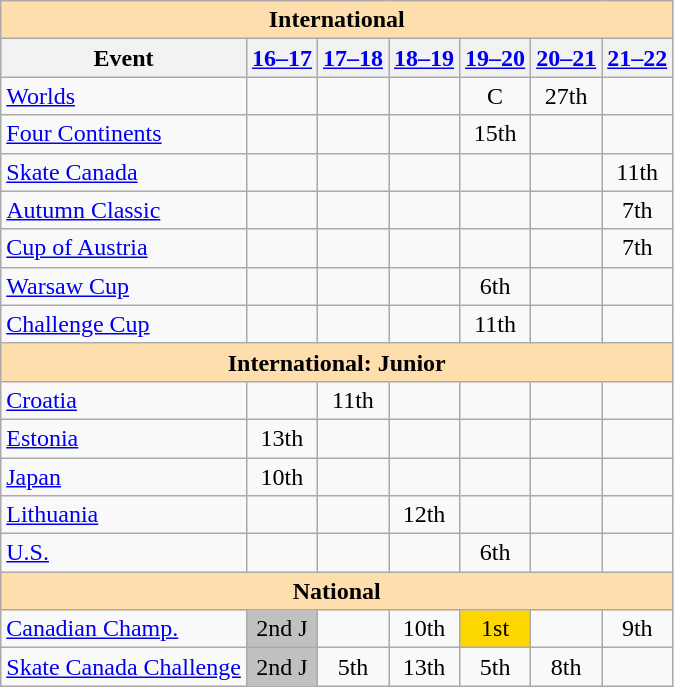<table class="wikitable" style="text-align:center">
<tr>
<th colspan="7" style="background-color: #ffdead; " align="center">International</th>
</tr>
<tr>
<th>Event</th>
<th><a href='#'>16–17</a></th>
<th><a href='#'>17–18</a></th>
<th><a href='#'>18–19</a></th>
<th><a href='#'>19–20</a></th>
<th><a href='#'>20–21</a></th>
<th><a href='#'>21–22</a></th>
</tr>
<tr>
<td align=left><a href='#'>Worlds</a></td>
<td></td>
<td></td>
<td></td>
<td>C</td>
<td>27th</td>
<td></td>
</tr>
<tr>
<td align=left><a href='#'>Four Continents</a></td>
<td></td>
<td></td>
<td></td>
<td>15th</td>
<td></td>
<td></td>
</tr>
<tr>
<td align=left> <a href='#'>Skate Canada</a></td>
<td></td>
<td></td>
<td></td>
<td></td>
<td></td>
<td>11th</td>
</tr>
<tr>
<td align=left> <a href='#'>Autumn Classic</a></td>
<td></td>
<td></td>
<td></td>
<td></td>
<td></td>
<td>7th</td>
</tr>
<tr>
<td align=left> <a href='#'>Cup of Austria</a></td>
<td></td>
<td></td>
<td></td>
<td></td>
<td></td>
<td>7th</td>
</tr>
<tr>
<td align=left> <a href='#'>Warsaw Cup</a></td>
<td></td>
<td></td>
<td></td>
<td>6th</td>
<td></td>
<td></td>
</tr>
<tr>
<td align=left><a href='#'>Challenge Cup</a></td>
<td></td>
<td></td>
<td></td>
<td>11th</td>
<td></td>
<td></td>
</tr>
<tr>
<th colspan="7" style="background-color: #ffdead; " align="center">International: Junior</th>
</tr>
<tr>
<td align=left> <a href='#'>Croatia</a></td>
<td></td>
<td>11th</td>
<td></td>
<td></td>
<td></td>
<td></td>
</tr>
<tr>
<td align=left> <a href='#'>Estonia</a></td>
<td>13th</td>
<td></td>
<td></td>
<td></td>
<td></td>
<td></td>
</tr>
<tr>
<td align=left> <a href='#'>Japan</a></td>
<td>10th</td>
<td></td>
<td></td>
<td></td>
<td></td>
<td></td>
</tr>
<tr>
<td align=left> <a href='#'>Lithuania</a></td>
<td></td>
<td></td>
<td>12th</td>
<td></td>
<td></td>
<td></td>
</tr>
<tr>
<td align=left> <a href='#'>U.S.</a></td>
<td></td>
<td></td>
<td></td>
<td>6th</td>
<td></td>
<td></td>
</tr>
<tr>
<th colspan="7" style="background-color: #ffdead; " align="center">National</th>
</tr>
<tr>
<td align=left><a href='#'>Canadian Champ.</a></td>
<td bgcolor="silver">2nd J</td>
<td></td>
<td>10th</td>
<td bgcolor=gold>1st</td>
<td></td>
<td>9th</td>
</tr>
<tr>
<td align=left><a href='#'>Skate Canada Challenge</a></td>
<td bgcolor="silver">2nd J</td>
<td>5th</td>
<td>13th</td>
<td>5th</td>
<td>8th</td>
<td></td>
</tr>
</table>
